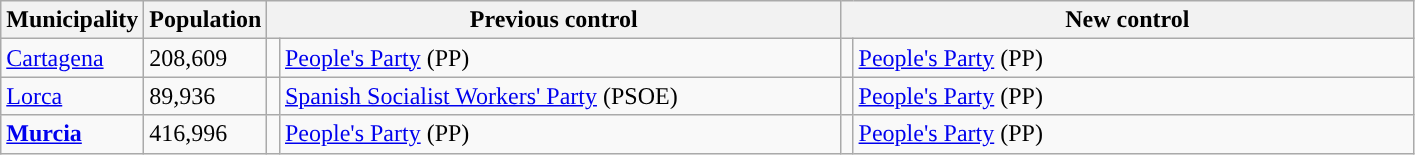<table class="wikitable sortable">
<tr>
<th>Municipality</th>
<th>Population</th>
<th colspan="2" style="width:375px;">Previous control</th>
<th colspan="2" style="width:375px;">New control</th>
</tr>
<tr>
<td><a href='#'>Cartagena</a></td>
<td>208,609</td>
<td width="1" style="color:inherit;background:"></td>
<td><a href='#'>People's Party</a> (PP)</td>
<td width="1" style="color:inherit;background:"></td>
<td><a href='#'>People's Party</a> (PP)</td>
</tr>
<tr>
<td><a href='#'>Lorca</a></td>
<td>89,936</td>
<td style="color:inherit;background:"></td>
<td><a href='#'>Spanish Socialist Workers' Party</a> (PSOE)</td>
<td style="color:inherit;background:"></td>
<td><a href='#'>People's Party</a> (PP)</td>
</tr>
<tr>
<td><strong><a href='#'>Murcia</a></strong></td>
<td>416,996</td>
<td style="color:inherit;background:"></td>
<td><a href='#'>People's Party</a> (PP)</td>
<td style="color:inherit;background:"></td>
<td><a href='#'>People's Party</a> (PP)</td>
</tr>
</table>
